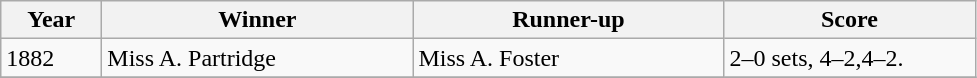<table class="wikitable">
<tr>
<th style="width:60px;">Year</th>
<th style="width:200px;">Winner</th>
<th style="width:200px;">Runner-up</th>
<th style="width:160px;">Score</th>
</tr>
<tr>
<td>1882</td>
<td> Miss A. Partridge</td>
<td> Miss A. Foster</td>
<td>2–0 sets, 4–2,4–2.</td>
</tr>
<tr>
</tr>
</table>
